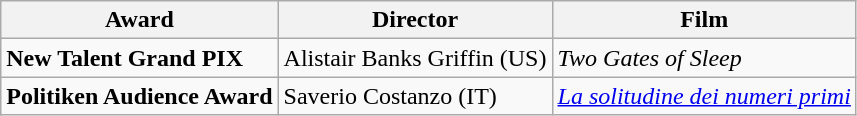<table class="wikitable">
<tr>
<th>Award</th>
<th>Director</th>
<th>Film</th>
</tr>
<tr>
<td><strong>New Talent Grand PIX</strong></td>
<td>Alistair Banks Griffin (US)</td>
<td><em>Two Gates of Sleep</em></td>
</tr>
<tr>
<td><strong>Politiken Audience Award</strong></td>
<td>Saverio Costanzo (IT)</td>
<td><em><a href='#'>La solitudine dei numeri primi</a></em></td>
</tr>
</table>
